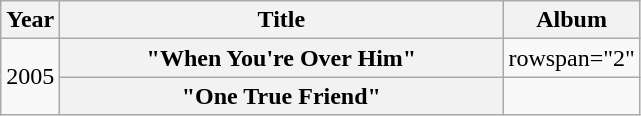<table class="wikitable plainrowheaders">
<tr>
<th>Year</th>
<th style="width:18em;">Title</th>
<th>Album</th>
</tr>
<tr>
<td rowspan="2">2005</td>
<th scope="row">"When You're Over Him"</th>
<td>rowspan="2" </td>
</tr>
<tr>
<th scope="row">"One True Friend"</th>
</tr>
</table>
